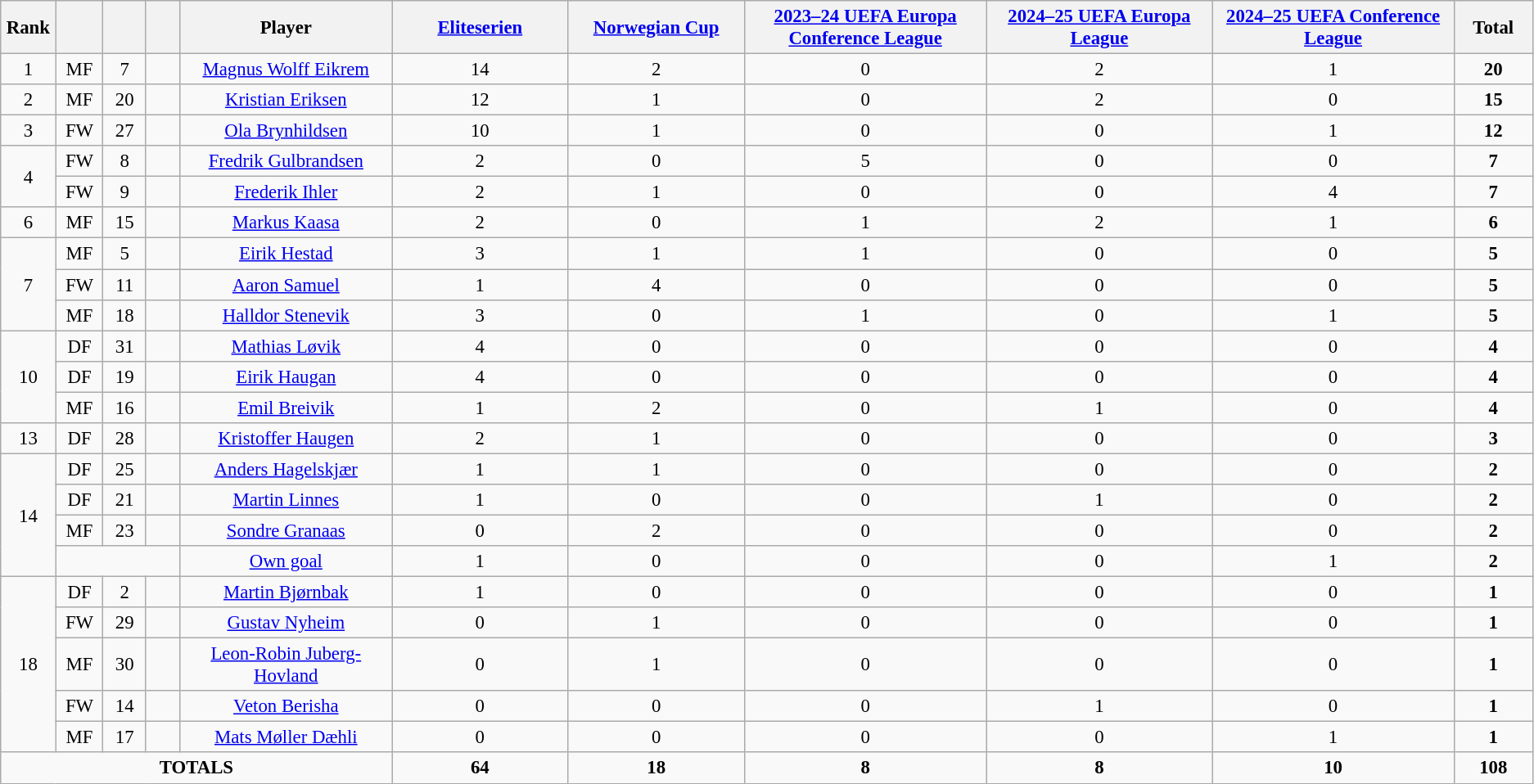<table class="wikitable" style="font-size: 95%; text-align: center;">
<tr>
<th width=40>Rank</th>
<th width=40></th>
<th width=40></th>
<th width=40></th>
<th width=250>Player</th>
<th width=200><a href='#'>Eliteserien</a></th>
<th width=200><a href='#'>Norwegian Cup</a></th>
<th width=300><a href='#'>2023–24 UEFA Europa Conference League</a></th>
<th width=300><a href='#'>2024–25 UEFA Europa League</a></th>
<th width=300><a href='#'>2024–25 UEFA Conference League</a></th>
<th width=80><strong>Total</strong></th>
</tr>
<tr>
<td>1</td>
<td>MF</td>
<td>7</td>
<td></td>
<td><a href='#'>Magnus Wolff Eikrem</a></td>
<td>14</td>
<td>2</td>
<td>0</td>
<td>2</td>
<td>1</td>
<td><strong>20</strong></td>
</tr>
<tr>
<td>2</td>
<td>MF</td>
<td>20</td>
<td></td>
<td><a href='#'>Kristian Eriksen</a></td>
<td>12</td>
<td>1</td>
<td>0</td>
<td>2</td>
<td>0</td>
<td><strong>15</strong></td>
</tr>
<tr>
<td>3</td>
<td>FW</td>
<td>27</td>
<td></td>
<td><a href='#'>Ola Brynhildsen</a></td>
<td>10</td>
<td>1</td>
<td>0</td>
<td>0</td>
<td>1</td>
<td><strong>12</strong></td>
</tr>
<tr>
<td rowspan="2">4</td>
<td>FW</td>
<td>8</td>
<td></td>
<td><a href='#'>Fredrik Gulbrandsen</a></td>
<td>2</td>
<td>0</td>
<td>5</td>
<td>0</td>
<td>0</td>
<td><strong>7</strong></td>
</tr>
<tr>
<td>FW</td>
<td>9</td>
<td></td>
<td><a href='#'>Frederik Ihler</a></td>
<td>2</td>
<td>1</td>
<td>0</td>
<td>0</td>
<td>4</td>
<td><strong>7</strong></td>
</tr>
<tr>
<td>6</td>
<td>MF</td>
<td>15</td>
<td></td>
<td><a href='#'>Markus Kaasa</a></td>
<td>2</td>
<td>0</td>
<td>1</td>
<td>2</td>
<td>1</td>
<td><strong>6</strong></td>
</tr>
<tr>
<td rowspan="3">7</td>
<td>MF</td>
<td>5</td>
<td></td>
<td><a href='#'>Eirik Hestad</a></td>
<td>3</td>
<td>1</td>
<td>1</td>
<td>0</td>
<td>0</td>
<td><strong>5</strong></td>
</tr>
<tr>
<td>FW</td>
<td>11</td>
<td></td>
<td><a href='#'>Aaron Samuel</a></td>
<td>1</td>
<td>4</td>
<td>0</td>
<td>0</td>
<td>0</td>
<td><strong>5</strong></td>
</tr>
<tr>
<td>MF</td>
<td>18</td>
<td></td>
<td><a href='#'>Halldor Stenevik</a></td>
<td>3</td>
<td>0</td>
<td>1</td>
<td>0</td>
<td>1</td>
<td><strong>5</strong></td>
</tr>
<tr>
<td rowspan="3">10</td>
<td>DF</td>
<td>31</td>
<td></td>
<td><a href='#'>Mathias Løvik</a></td>
<td>4</td>
<td>0</td>
<td>0</td>
<td>0</td>
<td>0</td>
<td><strong>4</strong></td>
</tr>
<tr>
<td>DF</td>
<td>19</td>
<td></td>
<td><a href='#'>Eirik Haugan</a></td>
<td>4</td>
<td>0</td>
<td>0</td>
<td>0</td>
<td>0</td>
<td><strong>4</strong></td>
</tr>
<tr>
<td>MF</td>
<td>16</td>
<td></td>
<td><a href='#'>Emil Breivik</a></td>
<td>1</td>
<td>2</td>
<td>0</td>
<td>1</td>
<td>0</td>
<td><strong>4</strong></td>
</tr>
<tr>
<td>13</td>
<td>DF</td>
<td>28</td>
<td></td>
<td><a href='#'>Kristoffer Haugen</a></td>
<td>2</td>
<td>1</td>
<td>0</td>
<td>0</td>
<td>0</td>
<td><strong>3</strong></td>
</tr>
<tr>
<td rowspan="4">14</td>
<td>DF</td>
<td>25</td>
<td></td>
<td><a href='#'>Anders Hagelskjær</a></td>
<td>1</td>
<td>1</td>
<td>0</td>
<td>0</td>
<td>0</td>
<td><strong>2</strong></td>
</tr>
<tr>
<td>DF</td>
<td>21</td>
<td></td>
<td><a href='#'>Martin Linnes</a></td>
<td>1</td>
<td>0</td>
<td>0</td>
<td>1</td>
<td>0</td>
<td><strong>2</strong></td>
</tr>
<tr>
<td>MF</td>
<td>23</td>
<td></td>
<td><a href='#'>Sondre Granaas</a></td>
<td>0</td>
<td>2</td>
<td>0</td>
<td>0</td>
<td>0</td>
<td><strong>2</strong></td>
</tr>
<tr>
<td colspan="3"></td>
<td><a href='#'>Own goal</a></td>
<td>1</td>
<td>0</td>
<td>0</td>
<td>0</td>
<td>1</td>
<td><strong>2</strong></td>
</tr>
<tr>
<td rowspan="5">18</td>
<td>DF</td>
<td>2</td>
<td></td>
<td><a href='#'>Martin Bjørnbak</a></td>
<td>1</td>
<td>0</td>
<td>0</td>
<td>0</td>
<td>0</td>
<td><strong>1</strong></td>
</tr>
<tr>
<td>FW</td>
<td>29</td>
<td></td>
<td><a href='#'>Gustav Nyheim</a></td>
<td>0</td>
<td>1</td>
<td>0</td>
<td>0</td>
<td>0</td>
<td><strong>1</strong></td>
</tr>
<tr>
<td>MF</td>
<td>30</td>
<td></td>
<td><a href='#'>Leon-Robin Juberg-Hovland</a></td>
<td>0</td>
<td>1</td>
<td>0</td>
<td>0</td>
<td>0</td>
<td><strong>1</strong></td>
</tr>
<tr>
<td>FW</td>
<td>14</td>
<td></td>
<td><a href='#'>Veton Berisha</a></td>
<td>0</td>
<td>0</td>
<td>0</td>
<td>1</td>
<td>0</td>
<td><strong>1</strong></td>
</tr>
<tr>
<td>MF</td>
<td>17</td>
<td></td>
<td><a href='#'>Mats Møller Dæhli</a></td>
<td>0</td>
<td>0</td>
<td>0</td>
<td>0</td>
<td>1</td>
<td><strong>1</strong></td>
</tr>
<tr>
<td colspan="5"><strong>TOTALS</strong></td>
<td><strong>64</strong></td>
<td><strong>18</strong></td>
<td><strong>8</strong></td>
<td><strong>8</strong></td>
<td><strong>10</strong></td>
<td><strong>108</strong></td>
</tr>
</table>
